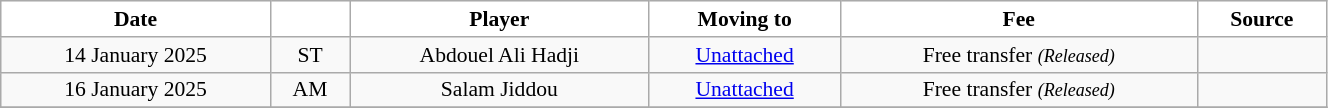<table class="wikitable sortable" style="width:70%; text-align:center; font-size:90%; text-align:centre;">
<tr>
<th style="background:white; color:black; text-align:center;">Date</th>
<th style="background:white; color:black; text-align:center;"></th>
<th style="background:white; color:black; text-align:center;">Player</th>
<th style="background:white; color:black; text-align:center;">Moving to</th>
<th style="background:white; color:black; text-align:center;">Fee</th>
<th style="background:white; color:black; text-align:center;">Source</th>
</tr>
<tr>
<td>14 January 2025</td>
<td>ST</td>
<td> Abdouel Ali Hadji</td>
<td><a href='#'>Unattached</a></td>
<td>Free transfer <small><em>(Released)</em></small></td>
<td></td>
</tr>
<tr>
<td>16 January 2025</td>
<td>AM</td>
<td> Salam Jiddou</td>
<td><a href='#'>Unattached</a></td>
<td>Free transfer <small><em>(Released)</em></small></td>
<td></td>
</tr>
<tr>
</tr>
</table>
